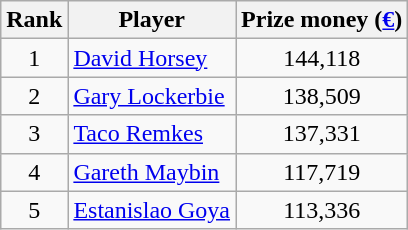<table class="wikitable">
<tr>
<th>Rank</th>
<th>Player</th>
<th>Prize money (<a href='#'>€</a>)</th>
</tr>
<tr>
<td align=center>1</td>
<td> <a href='#'>David Horsey</a></td>
<td align=center>144,118</td>
</tr>
<tr>
<td align=center>2</td>
<td> <a href='#'>Gary Lockerbie</a></td>
<td align=center>138,509</td>
</tr>
<tr>
<td align=center>3</td>
<td> <a href='#'>Taco Remkes</a></td>
<td align=center>137,331</td>
</tr>
<tr>
<td align=center>4</td>
<td> <a href='#'>Gareth Maybin</a></td>
<td align=center>117,719</td>
</tr>
<tr>
<td align=center>5</td>
<td> <a href='#'>Estanislao Goya</a></td>
<td align=center>113,336</td>
</tr>
</table>
